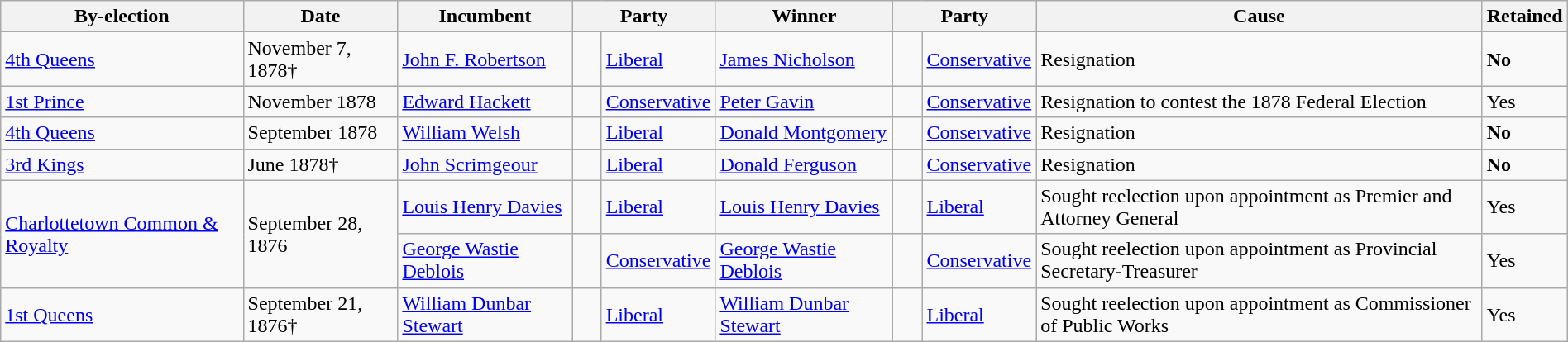<table class=wikitable style="width:100%">
<tr>
<th>By-election</th>
<th>Date</th>
<th>Incumbent</th>
<th colspan=2>Party</th>
<th>Winner</th>
<th colspan=2>Party</th>
<th>Cause</th>
<th>Retained</th>
</tr>
<tr>
<td><a href='#'>4th Queens</a></td>
<td>November 7, 1878†</td>
<td><a href='#'>John F. Robertson</a></td>
<td>    </td>
<td><a href='#'>Liberal</a></td>
<td><a href='#'>James Nicholson</a></td>
<td>    </td>
<td><a href='#'>Conservative</a></td>
<td>Resignation</td>
<td><strong>No</strong></td>
</tr>
<tr>
<td><a href='#'>1st Prince</a></td>
<td>November 1878</td>
<td><a href='#'>Edward Hackett</a></td>
<td>    </td>
<td><a href='#'>Conservative</a></td>
<td><a href='#'>Peter Gavin</a></td>
<td>    </td>
<td><a href='#'>Conservative</a></td>
<td>Resignation to contest the 1878 Federal Election</td>
<td>Yes</td>
</tr>
<tr>
<td><a href='#'>4th Queens</a></td>
<td>September 1878</td>
<td><a href='#'>William Welsh</a></td>
<td>    </td>
<td><a href='#'>Liberal</a></td>
<td><a href='#'>Donald Montgomery</a></td>
<td>    </td>
<td><a href='#'>Conservative</a></td>
<td>Resignation</td>
<td><strong>No</strong></td>
</tr>
<tr>
<td><a href='#'>3rd Kings</a></td>
<td>June 1878†</td>
<td><a href='#'>John Scrimgeour</a></td>
<td>    </td>
<td><a href='#'>Liberal</a></td>
<td><a href='#'>Donald Ferguson</a></td>
<td>    </td>
<td><a href='#'>Conservative</a></td>
<td>Resignation</td>
<td><strong>No</strong></td>
</tr>
<tr>
<td rowspan=2><a href='#'>Charlottetown Common & Royalty</a></td>
<td rowspan=2>September 28, 1876</td>
<td><a href='#'>Louis Henry Davies</a></td>
<td>    </td>
<td><a href='#'>Liberal</a></td>
<td><a href='#'>Louis Henry Davies</a></td>
<td>    </td>
<td><a href='#'>Liberal</a></td>
<td>Sought reelection upon appointment as Premier and Attorney General</td>
<td>Yes</td>
</tr>
<tr>
<td><a href='#'>George Wastie Deblois</a></td>
<td>    </td>
<td><a href='#'>Conservative</a></td>
<td><a href='#'>George Wastie Deblois</a></td>
<td>    </td>
<td><a href='#'>Conservative</a></td>
<td>Sought reelection upon appointment as Provincial Secretary-Treasurer</td>
<td>Yes</td>
</tr>
<tr>
<td><a href='#'>1st Queens</a></td>
<td>September 21, 1876†</td>
<td><a href='#'>William Dunbar Stewart</a></td>
<td>    </td>
<td><a href='#'>Liberal</a></td>
<td><a href='#'>William Dunbar Stewart</a></td>
<td>    </td>
<td><a href='#'>Liberal</a></td>
<td>Sought reelection upon appointment as Commissioner of Public Works</td>
<td>Yes</td>
</tr>
</table>
